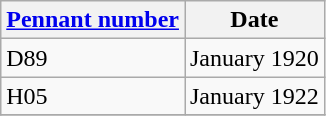<table class="wikitable" style="text-align:left">
<tr>
<th scope="col"><a href='#'>Pennant number</a></th>
<th>Date</th>
</tr>
<tr>
<td scope="row">D89</td>
<td>January 1920</td>
</tr>
<tr>
<td scope="row">H05</td>
<td>January 1922</td>
</tr>
<tr>
</tr>
</table>
